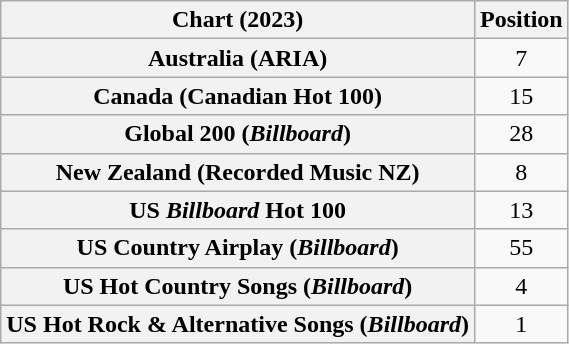<table class="wikitable sortable plainrowheaders" style="text-align:center">
<tr>
<th scope="col">Chart (2023)</th>
<th scope="col">Position</th>
</tr>
<tr>
<th scope="row">Australia (ARIA)</th>
<td>7</td>
</tr>
<tr>
<th scope="row">Canada (Canadian Hot 100)</th>
<td>15</td>
</tr>
<tr>
<th scope="row">Global 200 (<em>Billboard</em>)</th>
<td>28</td>
</tr>
<tr>
<th scope="row">New Zealand (Recorded Music NZ)</th>
<td>8</td>
</tr>
<tr>
<th scope="row">US <em>Billboard</em> Hot 100</th>
<td>13</td>
</tr>
<tr>
<th scope="row">US Country Airplay (<em>Billboard</em>)</th>
<td>55</td>
</tr>
<tr>
<th scope="row">US Hot Country Songs (<em>Billboard</em>)</th>
<td>4</td>
</tr>
<tr>
<th scope="row">US Hot Rock & Alternative Songs (<em>Billboard</em>)</th>
<td>1</td>
</tr>
</table>
